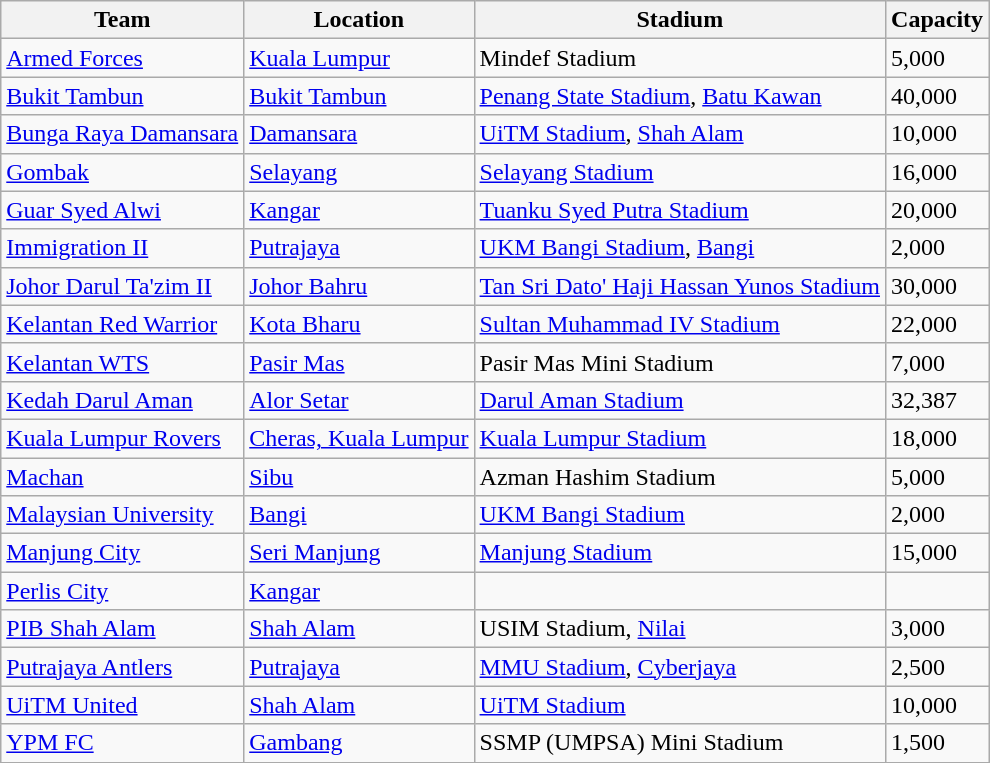<table class="wikitable sortable">
<tr>
<th>Team</th>
<th>Location</th>
<th>Stadium</th>
<th>Capacity</th>
</tr>
<tr>
<td> <a href='#'>Armed Forces</a></td>
<td><a href='#'>Kuala Lumpur</a></td>
<td>Mindef Stadium</td>
<td>5,000</td>
</tr>
<tr>
<td> <a href='#'>Bukit Tambun</a></td>
<td><a href='#'>Bukit Tambun</a></td>
<td><a href='#'>Penang State Stadium</a>, <a href='#'>Batu Kawan</a></td>
<td>40,000</td>
</tr>
<tr>
<td> <a href='#'>Bunga Raya Damansara</a></td>
<td><a href='#'>Damansara</a></td>
<td><a href='#'>UiTM Stadium</a>, <a href='#'>Shah Alam</a></td>
<td>10,000</td>
</tr>
<tr>
<td> <a href='#'>Gombak</a></td>
<td><a href='#'>Selayang</a></td>
<td><a href='#'>Selayang Stadium</a></td>
<td>16,000</td>
</tr>
<tr>
<td> <a href='#'>Guar Syed Alwi</a></td>
<td><a href='#'>Kangar</a></td>
<td><a href='#'>Tuanku Syed Putra Stadium</a></td>
<td>20,000</td>
</tr>
<tr>
<td> <a href='#'>Immigration II</a></td>
<td><a href='#'>Putrajaya</a></td>
<td><a href='#'>UKM Bangi Stadium</a>, <a href='#'>Bangi</a></td>
<td>2,000</td>
</tr>
<tr>
<td> <a href='#'>Johor Darul Ta'zim II</a></td>
<td><a href='#'>Johor Bahru</a></td>
<td><a href='#'>Tan Sri Dato' Haji Hassan Yunos Stadium</a></td>
<td>30,000</td>
</tr>
<tr>
<td> <a href='#'>Kelantan Red Warrior</a></td>
<td><a href='#'>Kota Bharu</a></td>
<td><a href='#'>Sultan Muhammad IV Stadium</a></td>
<td>22,000</td>
</tr>
<tr>
<td> <a href='#'>Kelantan WTS</a></td>
<td><a href='#'>Pasir Mas</a></td>
<td>Pasir Mas Mini Stadium</td>
<td>7,000</td>
</tr>
<tr>
<td> <a href='#'>Kedah Darul Aman</a></td>
<td><a href='#'>Alor Setar</a></td>
<td><a href='#'>Darul Aman Stadium</a></td>
<td>32,387</td>
</tr>
<tr>
<td> <a href='#'>Kuala Lumpur Rovers</a></td>
<td><a href='#'>Cheras, Kuala Lumpur</a></td>
<td><a href='#'>Kuala Lumpur Stadium</a></td>
<td>18,000</td>
</tr>
<tr>
<td> <a href='#'>Machan</a></td>
<td><a href='#'>Sibu</a></td>
<td>Azman Hashim Stadium</td>
<td>5,000</td>
</tr>
<tr>
<td> <a href='#'>Malaysian University</a></td>
<td><a href='#'>Bangi</a></td>
<td><a href='#'>UKM Bangi Stadium</a></td>
<td>2,000</td>
</tr>
<tr>
<td> <a href='#'>Manjung City</a></td>
<td><a href='#'>Seri Manjung</a></td>
<td><a href='#'>Manjung Stadium</a></td>
<td>15,000</td>
</tr>
<tr>
<td> <a href='#'>Perlis City</a></td>
<td><a href='#'>Kangar</a></td>
<td></td>
<td></td>
</tr>
<tr>
<td> <a href='#'>PIB Shah Alam</a></td>
<td><a href='#'>Shah Alam</a></td>
<td>USIM Stadium, <a href='#'>Nilai</a></td>
<td>3,000</td>
</tr>
<tr>
<td> <a href='#'>Putrajaya Antlers</a></td>
<td><a href='#'>Putrajaya</a></td>
<td><a href='#'>MMU Stadium</a>, <a href='#'>Cyberjaya</a></td>
<td>2,500</td>
</tr>
<tr>
<td> <a href='#'>UiTM United</a></td>
<td><a href='#'>Shah Alam</a></td>
<td><a href='#'>UiTM Stadium</a></td>
<td>10,000</td>
</tr>
<tr>
<td> <a href='#'>YPM FC</a></td>
<td><a href='#'>Gambang</a></td>
<td>SSMP (UMPSA) Mini Stadium</td>
<td>1,500</td>
</tr>
<tr>
</tr>
</table>
